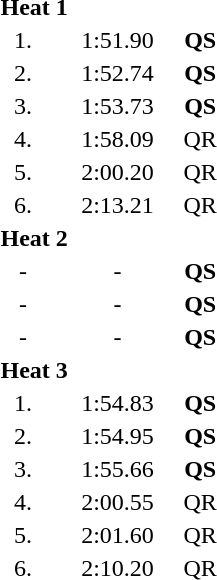<table style="text-align:center">
<tr>
<td colspan=4 align=left><strong>Heat 1</strong></td>
</tr>
<tr>
<td width=30>1.</td>
<td align=left></td>
<td width=80>1:51.90</td>
<td><strong>QS</strong></td>
</tr>
<tr>
<td>2.</td>
<td align=left></td>
<td>1:52.74</td>
<td><strong>QS</strong></td>
</tr>
<tr>
<td>3.</td>
<td align=left></td>
<td>1:53.73</td>
<td><strong>QS</strong></td>
</tr>
<tr>
<td>4.</td>
<td align=left></td>
<td>1:58.09</td>
<td>QR</td>
</tr>
<tr>
<td>5.</td>
<td align=left></td>
<td>2:00.20</td>
<td>QR</td>
</tr>
<tr>
<td>6.</td>
<td align=left></td>
<td>2:13.21</td>
<td>QR</td>
</tr>
<tr>
<td colspan=4 align=left><strong>Heat 2</strong></td>
</tr>
<tr>
<td>-</td>
<td align=left></td>
<td>-</td>
<td><strong>QS</strong></td>
</tr>
<tr>
<td>-</td>
<td align=left></td>
<td>-</td>
<td><strong>QS</strong></td>
</tr>
<tr>
<td>-</td>
<td align=left></td>
<td>-</td>
<td><strong>QS</strong></td>
</tr>
<tr>
<td colspan=4 align=left><strong>Heat 3</strong></td>
</tr>
<tr>
<td>1.</td>
<td align=left></td>
<td>1:54.83</td>
<td><strong>QS</strong></td>
</tr>
<tr>
<td>2.</td>
<td align=left></td>
<td>1:54.95</td>
<td><strong>QS</strong></td>
</tr>
<tr>
<td>3.</td>
<td align=left></td>
<td>1:55.66</td>
<td><strong>QS</strong></td>
</tr>
<tr>
<td>4.</td>
<td align=left></td>
<td>2:00.55</td>
<td>QR</td>
</tr>
<tr>
<td>5.</td>
<td align=left></td>
<td>2:01.60</td>
<td>QR</td>
</tr>
<tr>
<td>6.</td>
<td align=left></td>
<td>2:10.20</td>
<td>QR</td>
</tr>
</table>
